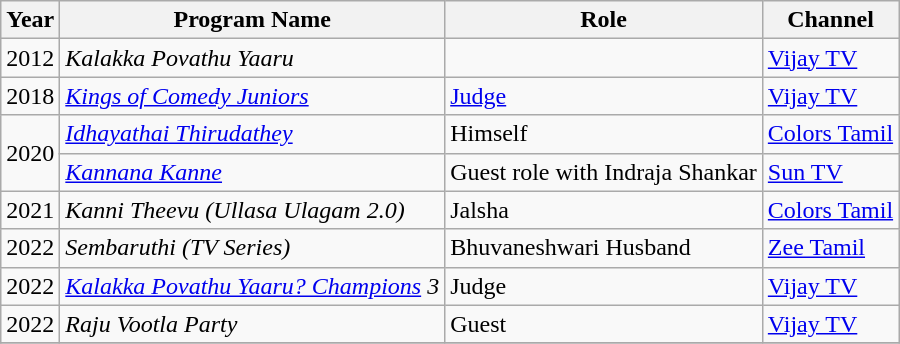<table class="wikitable">
<tr>
<th>Year</th>
<th>Program Name</th>
<th>Role</th>
<th>Channel</th>
</tr>
<tr>
<td>2012</td>
<td><em>Kalakka Povathu Yaaru</em></td>
<td></td>
<td><a href='#'>Vijay TV</a></td>
</tr>
<tr>
<td>2018</td>
<td><em><a href='#'>Kings of Comedy Juniors</a></em></td>
<td><a href='#'>Judge</a></td>
<td><a href='#'>Vijay TV</a></td>
</tr>
<tr>
<td rowspan="2">2020</td>
<td><em><a href='#'>Idhayathai Thirudathey</a></em></td>
<td>Himself</td>
<td><a href='#'>Colors Tamil</a></td>
</tr>
<tr>
<td><em><a href='#'>Kannana Kanne</a></em></td>
<td>Guest role with Indraja Shankar</td>
<td><a href='#'>Sun TV</a></td>
</tr>
<tr>
<td>2021</td>
<td><em>Kanni Theevu (Ullasa Ulagam 2.0)</em></td>
<td>Jalsha</td>
<td><a href='#'>Colors Tamil</a></td>
</tr>
<tr>
<td>2022</td>
<td><em> Sembaruthi (TV Series)</em></td>
<td>Bhuvaneshwari Husband</td>
<td><a href='#'>Zee Tamil</a></td>
</tr>
<tr>
<td>2022</td>
<td><em><a href='#'>Kalakka Povathu Yaaru? Champions</a> 3</em></td>
<td>Judge</td>
<td><a href='#'>Vijay TV</a></td>
</tr>
<tr>
<td>2022</td>
<td><em>Raju Vootla Party</em></td>
<td>Guest</td>
<td><a href='#'>Vijay TV</a></td>
</tr>
<tr>
</tr>
</table>
